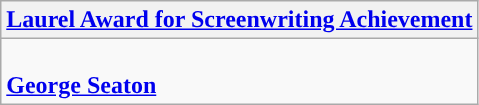<table class="wikitable" style="width=">
<tr>
<th colspan="2" style="background:"><a href='#'>Laurel Award for Screenwriting Achievement</a></th>
</tr>
<tr>
<td colspan="2" style="vertical-align:top;"><br><strong><a href='#'>George Seaton</a></strong></td>
</tr>
</table>
